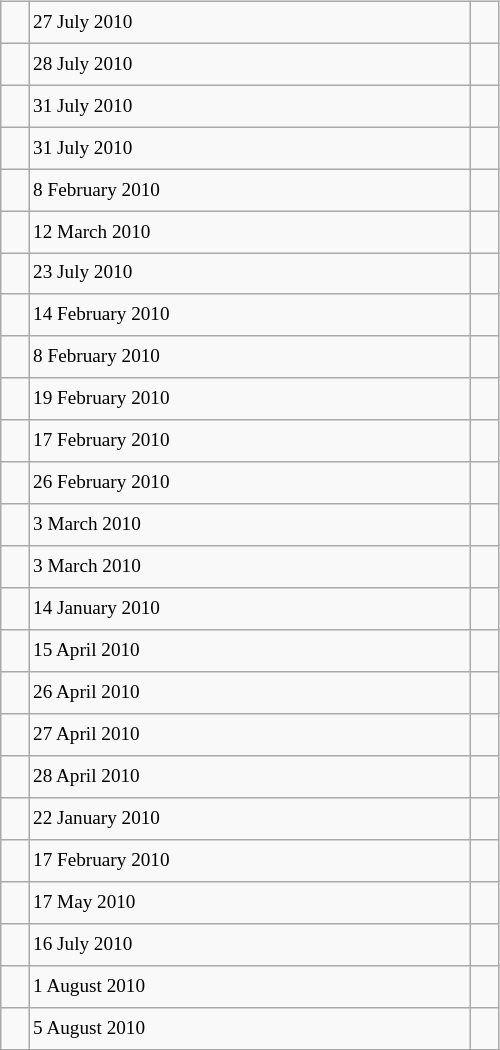<table class="wikitable" style="font-size: 80%; float: left; width: 26em; margin-right: 1em; height: 700px">
<tr>
<td></td>
<td>27 July 2010</td>
<td></td>
</tr>
<tr>
<td></td>
<td>28 July 2010</td>
<td></td>
</tr>
<tr>
<td></td>
<td>31 July 2010</td>
<td></td>
</tr>
<tr>
<td></td>
<td>31 July 2010</td>
<td></td>
</tr>
<tr>
<td></td>
<td>8 February 2010</td>
<td></td>
</tr>
<tr>
<td></td>
<td>12 March 2010</td>
<td></td>
</tr>
<tr>
<td></td>
<td>23 July 2010</td>
<td></td>
</tr>
<tr>
<td></td>
<td>14 February 2010</td>
<td></td>
</tr>
<tr>
<td></td>
<td>8 February 2010</td>
<td></td>
</tr>
<tr>
<td></td>
<td>19 February 2010</td>
<td></td>
</tr>
<tr>
<td></td>
<td>17 February 2010</td>
<td></td>
</tr>
<tr>
<td></td>
<td>26 February 2010</td>
<td></td>
</tr>
<tr>
<td></td>
<td>3 March 2010</td>
<td></td>
</tr>
<tr>
<td></td>
<td>3 March 2010</td>
<td></td>
</tr>
<tr>
<td></td>
<td>14 January 2010</td>
<td></td>
</tr>
<tr>
<td></td>
<td>15 April 2010</td>
<td></td>
</tr>
<tr>
<td></td>
<td>26 April 2010</td>
<td></td>
</tr>
<tr>
<td></td>
<td>27 April 2010</td>
<td></td>
</tr>
<tr>
<td></td>
<td>28 April 2010</td>
<td></td>
</tr>
<tr>
<td></td>
<td>22 January 2010</td>
<td></td>
</tr>
<tr>
<td></td>
<td>17 February 2010</td>
<td></td>
</tr>
<tr>
<td></td>
<td>17 May 2010</td>
<td></td>
</tr>
<tr>
<td></td>
<td>16 July 2010</td>
<td></td>
</tr>
<tr>
<td></td>
<td>1 August 2010</td>
<td></td>
</tr>
<tr>
<td></td>
<td>5 August 2010</td>
<td></td>
</tr>
</table>
